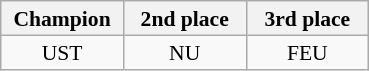<table class="wikitable" style="font-size:90%; line-height:12pt; text-align:center;">
<tr>
<th width=75px>Champion</th>
<th width=75px>2nd place</th>
<th width=75px>3rd place</th>
</tr>
<tr>
<td> UST</td>
<td> NU</td>
<td> FEU</td>
</tr>
</table>
